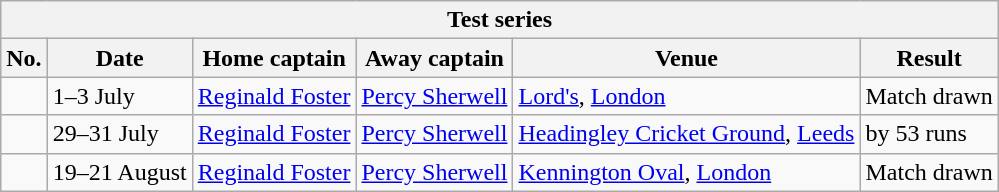<table class="wikitable">
<tr>
<th colspan="9">Test series</th>
</tr>
<tr>
<th>No.</th>
<th>Date</th>
<th>Home captain</th>
<th>Away captain</th>
<th>Venue</th>
<th>Result</th>
</tr>
<tr>
<td></td>
<td>1–3 July</td>
<td><a href='#'>Reginald Foster</a></td>
<td><a href='#'>Percy Sherwell</a></td>
<td><a href='#'>Lord's</a>, <a href='#'>London</a></td>
<td>Match drawn</td>
</tr>
<tr>
<td></td>
<td>29–31 July</td>
<td><a href='#'>Reginald Foster</a></td>
<td><a href='#'>Percy Sherwell</a></td>
<td><a href='#'>Headingley Cricket Ground</a>, <a href='#'>Leeds</a></td>
<td> by 53 runs</td>
</tr>
<tr>
<td></td>
<td>19–21 August</td>
<td><a href='#'>Reginald Foster</a></td>
<td><a href='#'>Percy Sherwell</a></td>
<td><a href='#'>Kennington Oval</a>, <a href='#'>London</a></td>
<td>Match drawn</td>
</tr>
</table>
